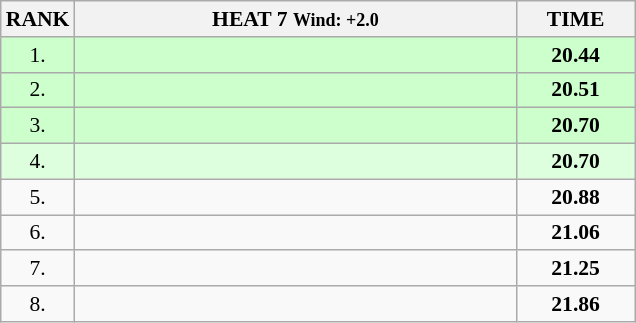<table class="wikitable" style="border-collapse: collapse; font-size: 90%;">
<tr>
<th>RANK</th>
<th style="width: 20em">HEAT 7 <small>Wind: +2.0</small></th>
<th style="width: 5em">TIME</th>
</tr>
<tr style="background:#ccffcc;">
<td align="center">1.</td>
<td></td>
<td align="center"><strong>20.44</strong></td>
</tr>
<tr style="background:#ccffcc;">
<td align="center">2.</td>
<td></td>
<td align="center"><strong>20.51</strong></td>
</tr>
<tr style="background:#ccffcc;">
<td align="center">3.</td>
<td></td>
<td align="center"><strong>20.70</strong></td>
</tr>
<tr style="background:#ddffdd;">
<td align="center">4.</td>
<td></td>
<td align="center"><strong>20.70</strong></td>
</tr>
<tr>
<td align="center">5.</td>
<td></td>
<td align="center"><strong>20.88</strong></td>
</tr>
<tr>
<td align="center">6.</td>
<td></td>
<td align="center"><strong>21.06</strong></td>
</tr>
<tr>
<td align="center">7.</td>
<td></td>
<td align="center"><strong>21.25</strong></td>
</tr>
<tr>
<td align="center">8.</td>
<td></td>
<td align="center"><strong>21.86</strong></td>
</tr>
</table>
